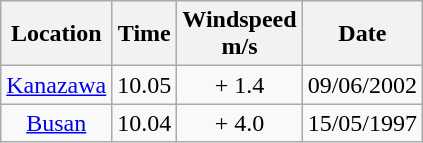<table class="wikitable" style= "text-align: center">
<tr>
<th>Location</th>
<th>Time</th>
<th>Windspeed<br>m/s</th>
<th>Date</th>
</tr>
<tr>
<td><a href='#'>Kanazawa</a></td>
<td>10.05</td>
<td>+ 1.4</td>
<td>09/06/2002</td>
</tr>
<tr>
<td><a href='#'>Busan</a></td>
<td>10.04</td>
<td>+ 4.0</td>
<td>15/05/1997</td>
</tr>
</table>
